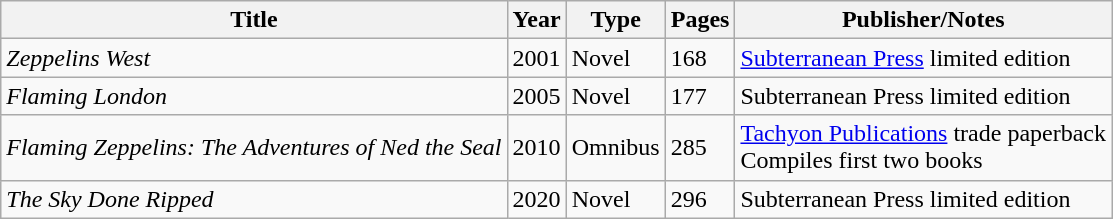<table class="wikitable sortable">
<tr>
<th>Title</th>
<th>Year</th>
<th>Type</th>
<th>Pages</th>
<th>Publisher/Notes</th>
</tr>
<tr>
<td><em>Zeppelins West</em></td>
<td>2001</td>
<td>Novel</td>
<td>168</td>
<td><a href='#'>Subterranean Press</a> limited edition</td>
</tr>
<tr>
<td><em>Flaming London</em></td>
<td>2005</td>
<td>Novel</td>
<td>177</td>
<td>Subterranean Press limited edition</td>
</tr>
<tr>
<td><em>Flaming Zeppelins: The Adventures of Ned the Seal</em></td>
<td>2010</td>
<td>Omnibus</td>
<td>285</td>
<td><a href='#'>Tachyon Publications</a> trade paperback<br>Compiles first two books</td>
</tr>
<tr>
<td><em>The Sky Done Ripped</em></td>
<td>2020</td>
<td>Novel</td>
<td>296</td>
<td>Subterranean Press limited edition</td>
</tr>
</table>
